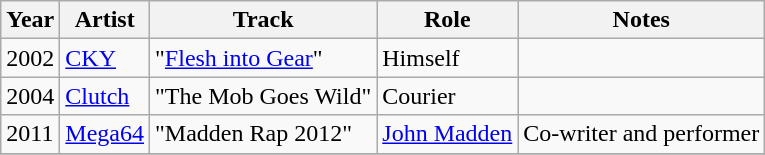<table class="wikitable">
<tr>
<th>Year</th>
<th>Artist</th>
<th>Track</th>
<th>Role</th>
<th>Notes</th>
</tr>
<tr>
<td>2002</td>
<td><a href='#'>CKY</a></td>
<td>"<a href='#'>Flesh into Gear</a>"</td>
<td>Himself</td>
<td></td>
</tr>
<tr>
<td>2004</td>
<td><a href='#'>Clutch</a></td>
<td>"The Mob Goes Wild"</td>
<td>Courier</td>
<td></td>
</tr>
<tr>
<td>2011</td>
<td><a href='#'>Mega64</a></td>
<td>"Madden Rap 2012"</td>
<td><a href='#'>John Madden</a></td>
<td>Co-writer and performer</td>
</tr>
<tr>
</tr>
</table>
